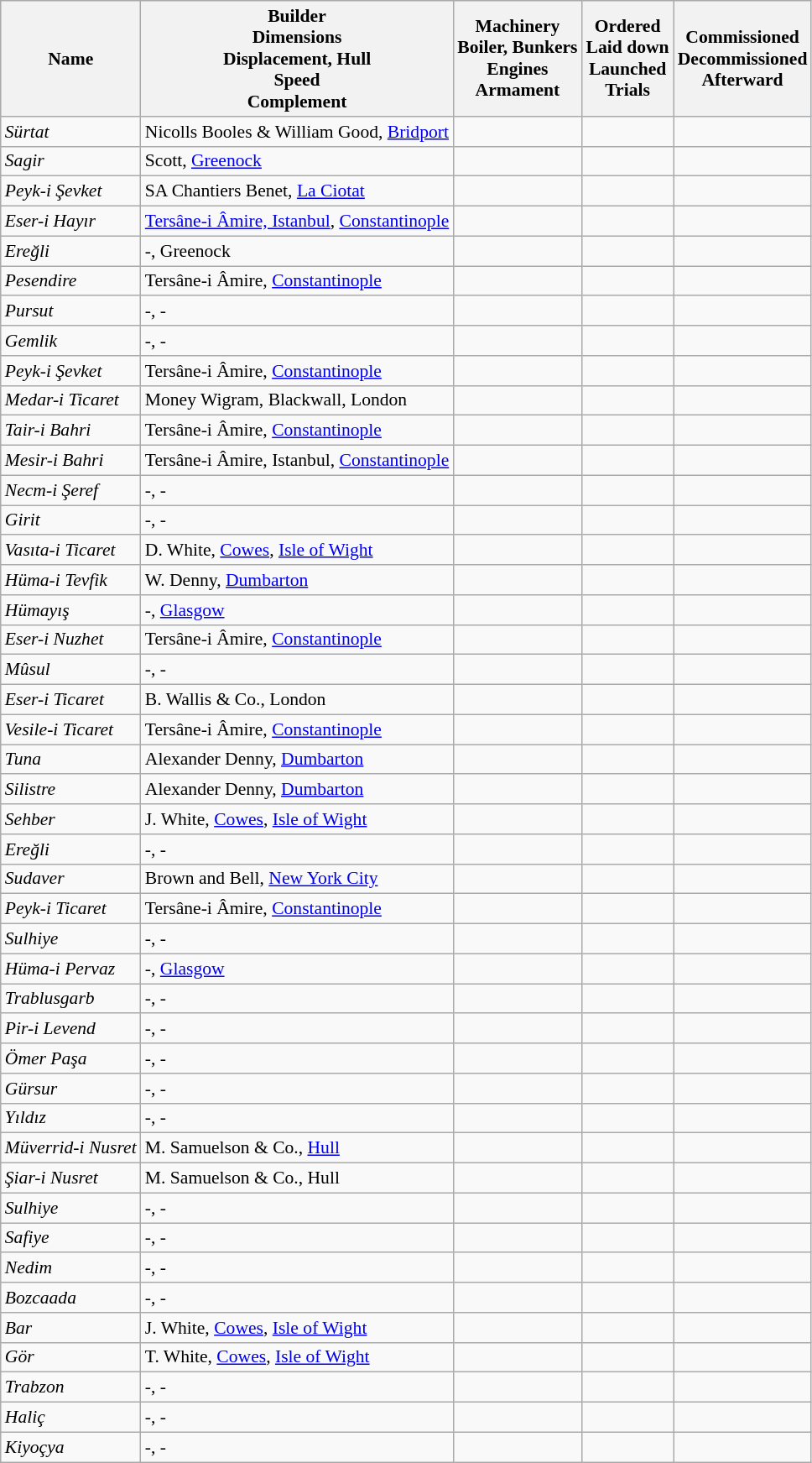<table class="wikitable" style="font-size:90%;">
<tr bgcolor="#e6e9ff">
<th>Name</th>
<th>Builder<br>Dimensions<br>Displacement, Hull<br>Speed<br>Complement</th>
<th>Machinery<br>Boiler, Bunkers<br>Engines<br>Armament</th>
<th>Ordered<br>Laid down<br>Launched<br>Trials</th>
<th>Commissioned<br>Decommissioned<br>Afterward</th>
</tr>
<tr ---->
<td><em>Sürtat</em></td>
<td> Nicolls Booles & William Good, <a href='#'>Bridport</a></td>
<td></td>
<td></td>
<td></td>
</tr>
<tr ---->
<td><em>Sagir</em></td>
<td> Scott, <a href='#'>Greenock</a></td>
<td></td>
<td></td>
<td></td>
</tr>
<tr ---->
<td><em>Peyk-i Şevket</em></td>
<td> SA Chantiers Benet, <a href='#'>La Ciotat</a></td>
<td></td>
<td></td>
<td></td>
</tr>
<tr ---->
<td><em>Eser-i Hayır</em></td>
<td> <a href='#'>Tersâne-i Âmire, Istanbul</a>, <a href='#'>Constantinople</a></td>
<td></td>
<td></td>
<td></td>
</tr>
<tr ---->
<td><em>Ereğli</em></td>
<td> -, Greenock</td>
<td></td>
<td></td>
<td></td>
</tr>
<tr ---->
<td><em>Pesendire</em></td>
<td> Tersâne-i Âmire, <a href='#'>Constantinople</a></td>
<td></td>
<td></td>
<td></td>
</tr>
<tr ---->
<td><em>Pursut</em></td>
<td> -, -</td>
<td></td>
<td></td>
<td></td>
</tr>
<tr ---->
<td><em>Gemlik</em></td>
<td> -, -</td>
<td></td>
<td></td>
<td></td>
</tr>
<tr ---->
<td><em>Peyk-i Şevket</em></td>
<td> Tersâne-i Âmire, <a href='#'>Constantinople</a></td>
<td></td>
<td></td>
<td></td>
</tr>
<tr ---->
<td><em>Medar-i Ticaret</em></td>
<td> Money Wigram, Blackwall, London</td>
<td></td>
<td></td>
<td></td>
</tr>
<tr ---->
<td><em>Tair-i Bahri</em></td>
<td> Tersâne-i Âmire, <a href='#'>Constantinople</a></td>
<td></td>
<td></td>
<td></td>
</tr>
<tr ---->
<td><em>Mesir-i Bahri</em></td>
<td> Tersâne-i Âmire, Istanbul, <a href='#'>Constantinople</a></td>
<td></td>
<td></td>
<td></td>
</tr>
<tr ---->
<td><em>Necm-i Şeref</em></td>
<td>-, -</td>
<td></td>
<td></td>
<td></td>
</tr>
<tr ---->
<td><em>Girit</em></td>
<td> -, -</td>
<td></td>
<td></td>
<td></td>
</tr>
<tr ---->
<td><em>Vasıta-i Ticaret</em></td>
<td> D. White, <a href='#'>Cowes</a>, <a href='#'>Isle of Wight</a></td>
<td></td>
<td></td>
<td></td>
</tr>
<tr ---->
<td><em>Hüma-i Tevfik</em></td>
<td> W. Denny, <a href='#'>Dumbarton</a></td>
<td></td>
<td></td>
<td></td>
</tr>
<tr ---->
<td><em>Hümayış</em></td>
<td> -, <a href='#'>Glasgow</a></td>
<td></td>
<td></td>
<td></td>
</tr>
<tr ---->
<td><em>Eser-i Nuzhet</em></td>
<td> Tersâne-i Âmire, <a href='#'>Constantinople</a></td>
<td></td>
<td></td>
<td></td>
</tr>
<tr ---->
<td><em>Mûsul</em></td>
<td> -, -</td>
<td></td>
<td></td>
<td></td>
</tr>
<tr ---->
<td><em>Eser-i Ticaret</em></td>
<td> B. Wallis & Co., London</td>
<td></td>
<td></td>
<td></td>
</tr>
<tr ---->
<td><em>Vesile-i Ticaret</em></td>
<td> Tersâne-i Âmire, <a href='#'>Constantinople</a></td>
<td></td>
<td></td>
</tr>
<tr ---->
<td><em>Tuna</em></td>
<td> Alexander Denny, <a href='#'>Dumbarton</a></td>
<td></td>
<td></td>
<td></td>
</tr>
<tr ---->
<td><em>Silistre</em></td>
<td> Alexander Denny, <a href='#'>Dumbarton</a></td>
<td></td>
<td></td>
<td></td>
</tr>
<tr ---->
<td><em>Sehber</em></td>
<td> J. White, <a href='#'>Cowes</a>, <a href='#'>Isle of Wight</a></td>
<td></td>
<td></td>
<td></td>
</tr>
<tr ---->
<td><em>Ereğli</em></td>
<td> -, -</td>
<td></td>
<td></td>
<td></td>
</tr>
<tr ---->
<td><em>Sudaver</em></td>
<td> Brown and Bell, <a href='#'>New York City</a></td>
<td></td>
<td></td>
<td></td>
</tr>
<tr ---->
<td><em>Peyk-i Ticaret</em></td>
<td> Tersâne-i Âmire,  <a href='#'>Constantinople</a></td>
<td></td>
<td></td>
<td></td>
</tr>
<tr ---->
<td><em>Sulhiye</em></td>
<td>-, -</td>
<td></td>
<td></td>
<td></td>
</tr>
<tr ---->
<td><em>Hüma-i Pervaz</em></td>
<td> -, <a href='#'>Glasgow</a></td>
<td></td>
<td></td>
<td></td>
</tr>
<tr ---->
<td><em>Trablusgarb</em></td>
<td> -, -</td>
<td></td>
<td></td>
<td></td>
</tr>
<tr ---->
<td><em>Pir-i Levend</em></td>
<td> -, -</td>
<td></td>
<td></td>
<td></td>
</tr>
<tr ---->
<td><em>Ömer Paşa</em></td>
<td>-, -</td>
<td></td>
<td></td>
<td></td>
</tr>
<tr ---->
<td><em>Gürsur</em></td>
<td>-, -</td>
<td></td>
<td></td>
<td></td>
</tr>
<tr ---->
<td><em>Yıldız</em></td>
<td>-, -</td>
<td></td>
<td></td>
<td></td>
</tr>
<tr ---->
<td><em>Müverrid-i Nusret</em></td>
<td> M. Samuelson & Co., <a href='#'>Hull</a></td>
<td></td>
<td></td>
<td></td>
</tr>
<tr ---->
<td><em>Şiar-i Nusret</em></td>
<td> M. Samuelson & Co., Hull</td>
<td></td>
<td></td>
<td></td>
</tr>
<tr ---->
<td><em>Sulhiye</em></td>
<td> -, -</td>
<td></td>
<td></td>
<td></td>
</tr>
<tr ---->
<td><em>Safiye</em></td>
<td>-, -</td>
<td></td>
<td></td>
<td></td>
</tr>
<tr ---->
<td><em>Nedim</em></td>
<td>-, -</td>
<td></td>
<td></td>
<td></td>
</tr>
<tr ---->
<td><em>Bozcaada</em></td>
<td>-, -</td>
<td></td>
<td></td>
<td></td>
</tr>
<tr ---->
<td><em>Bar</em></td>
<td> J. White, <a href='#'>Cowes</a>, <a href='#'>Isle of Wight</a></td>
<td></td>
<td></td>
<td></td>
</tr>
<tr ---->
<td><em>Gör</em></td>
<td> T. White, <a href='#'>Cowes</a>, <a href='#'>Isle of Wight</a></td>
<td></td>
<td></td>
<td></td>
</tr>
<tr ---->
<td><em>Trabzon</em></td>
<td>-, -</td>
<td></td>
<td></td>
<td></td>
</tr>
<tr ---->
<td><em>Haliç</em></td>
<td>-, -</td>
<td></td>
<td></td>
<td></td>
</tr>
<tr ---->
<td><em>Kiyoçya</em></td>
<td>-, -</td>
<td></td>
<td></td>
<td></td>
</tr>
</table>
